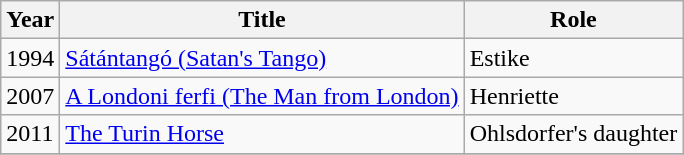<table class="wikitable sortable">
<tr>
<th>Year</th>
<th>Title</th>
<th>Role</th>
</tr>
<tr>
<td>1994</td>
<td><a href='#'>Sátántangó (Satan's Tango)</a></td>
<td>Estike</td>
</tr>
<tr>
<td>2007</td>
<td><a href='#'>A Londoni ferfi (The Man from London)</a></td>
<td>Henriette</td>
</tr>
<tr>
<td>2011</td>
<td><a href='#'>The Turin Horse</a></td>
<td>Ohlsdorfer's daughter</td>
</tr>
<tr>
</tr>
</table>
